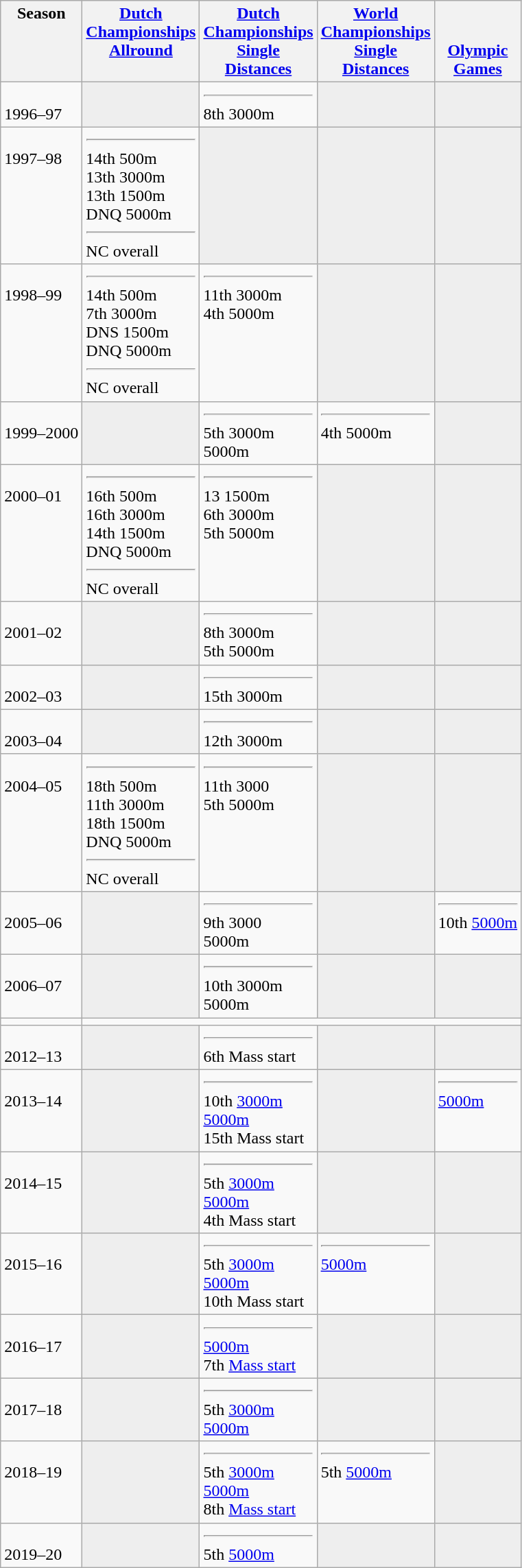<table class="wikitable">
<tr style="vertical-align: top;">
<th>Season</th>
<th><a href='#'>Dutch <br> Championships <br> Allround</a></th>
<th><a href='#'>Dutch <br> Championships <br> Single <br> Distances</a></th>
<th><a href='#'>World <br> Championships <br> Single <br> Distances</a></th>
<th> <br> <br> <a href='#'>Olympic <br> Games</a></th>
</tr>
<tr style="vertical-align: top;">
<td><br> 1996–97</td>
<td bgcolor=#EEEEEE></td>
<td> <hr> 8th 3000m</td>
<td bgcolor=#EEEEEE></td>
<td bgcolor=#EEEEEE></td>
</tr>
<tr style="vertical-align: top;">
<td><br> 1997–98</td>
<td> <hr> 14th 500m <br> 13th 3000m <br> 13th 1500m <br> DNQ 5000m <hr> NC overall</td>
<td bgcolor=#EEEEEE></td>
<td bgcolor=#EEEEEE></td>
<td bgcolor=#EEEEEE></td>
</tr>
<tr style="vertical-align: top;">
<td><br> 1998–99</td>
<td> <hr> 14th 500m <br> 7th 3000m <br> DNS 1500m <br> DNQ 5000m <hr> NC overall</td>
<td> <hr> 11th 3000m <br> 4th 5000m</td>
<td bgcolor=#EEEEEE></td>
<td bgcolor=#EEEEEE></td>
</tr>
<tr style="vertical-align: top;">
<td><br> 1999–2000</td>
<td bgcolor=#EEEEEE></td>
<td> <hr> 5th 3000m <br>  5000m</td>
<td> <hr> 4th 5000m</td>
<td bgcolor=#EEEEEE></td>
</tr>
<tr style="vertical-align: top;">
<td><br> 2000–01</td>
<td> <hr> 16th 500m <br> 16th 3000m <br> 14th 1500m <br> DNQ 5000m <hr> NC overall</td>
<td> <hr> 13 1500m <br>6th 3000m <br>5th 5000m</td>
<td bgcolor=#EEEEEE></td>
<td bgcolor=#EEEEEE></td>
</tr>
<tr style="vertical-align: top;">
<td><br> 2001–02</td>
<td bgcolor=#EEEEEE></td>
<td> <hr> 8th 3000m <br> 5th 5000m</td>
<td bgcolor=#EEEEEE></td>
<td bgcolor=#EEEEEE></td>
</tr>
<tr style="vertical-align: top;">
<td><br> 2002–03</td>
<td bgcolor=#EEEEEE></td>
<td> <hr> 15th 3000m</td>
<td bgcolor=#EEEEEE></td>
<td bgcolor=#EEEEEE></td>
</tr>
<tr style="vertical-align: top;">
<td><br> 2003–04</td>
<td bgcolor=#EEEEEE></td>
<td> <hr> 12th 3000m</td>
<td bgcolor=#EEEEEE></td>
<td bgcolor=#EEEEEE></td>
</tr>
<tr style="vertical-align: top;">
<td><br> 2004–05</td>
<td> <hr> 18th 500m <br> 11th 3000m <br> 18th 1500m <br> DNQ 5000m <hr> NC overall</td>
<td> <hr> 11th 3000 <br> 5th 5000m</td>
<td bgcolor=#EEEEEE></td>
<td bgcolor=#EEEEEE></td>
</tr>
<tr style="vertical-align: top;">
<td><br> 2005–06</td>
<td bgcolor=#EEEEEE></td>
<td> <hr> 9th 3000<br>  5000m</td>
<td bgcolor=#EEEEEE></td>
<td> <hr> 10th <a href='#'>5000m</a></td>
</tr>
<tr style="vertical-align: top;">
<td><br> 2006–07</td>
<td bgcolor=#EEEEEE></td>
<td> <hr> 10th 3000m <br>  5000m</td>
<td bgcolor=#EEEEEE></td>
<td bgcolor=#EEEEEE></td>
</tr>
<tr>
<td></td>
</tr>
<tr style="vertical-align: top;">
<td><br> 2012–13</td>
<td bgcolor=#EEEEEE></td>
<td> <hr> 6th Mass start</td>
<td bgcolor=#EEEEEE></td>
<td bgcolor=#EEEEEE></td>
</tr>
<tr style="vertical-align: top;">
<td><br> 2013–14</td>
<td bgcolor=#EEEEEE></td>
<td> <hr> 10th <a href='#'>3000m</a> <br>  <a href='#'>5000m</a> <br> 15th Mass start</td>
<td bgcolor=#EEEEEE></td>
<td> <hr>  <a href='#'>5000m</a></td>
</tr>
<tr style="vertical-align: top;">
<td><br> 2014–15</td>
<td bgcolor=#EEEEEE></td>
<td> <hr> 5th <a href='#'>3000m</a> <br>  <a href='#'>5000m</a> <br> 4th Mass start</td>
<td bgcolor=#EEEEEE></td>
<td bgcolor=#EEEEEE></td>
</tr>
<tr style="vertical-align: top;">
<td><br> 2015–16</td>
<td bgcolor=#EEEEEE></td>
<td> <hr> 5th <a href='#'>3000m</a> <br>  <a href='#'>5000m</a> <br> 10th Mass start</td>
<td> <hr>  <a href='#'>5000m</a></td>
<td bgcolor=#EEEEEE></td>
</tr>
<tr style="vertical-align: top;">
<td><br> 2016–17</td>
<td bgcolor=#EEEEEE></td>
<td> <hr>  <a href='#'>5000m</a> <br> 7th <a href='#'>Mass start</a></td>
<td bgcolor=#EEEEEE></td>
<td bgcolor=#EEEEEE></td>
</tr>
<tr style="vertical-align: top;">
<td><br> 2017–18</td>
<td bgcolor=#EEEEEE></td>
<td> <hr> 5th <a href='#'>3000m</a> <br>  <a href='#'>5000m</a></td>
<td bgcolor=#EEEEEE></td>
<td bgcolor=#EEEEEE></td>
</tr>
<tr style="vertical-align: top;">
<td><br> 2018–19</td>
<td bgcolor=#EEEEEE></td>
<td> <hr> 5th <a href='#'>3000m</a> <br>  <a href='#'>5000m</a> <br> 8th <a href='#'>Mass start</a></td>
<td> <hr> 5th <a href='#'>5000m</a></td>
<td bgcolor=#EEEEEE></td>
</tr>
<tr style="vertical-align: top;">
<td><br> 2019–20</td>
<td bgcolor=#EEEEEE></td>
<td> <hr> 5th <a href='#'>5000m</a></td>
<td bgcolor=#EEEEEE></td>
<td bgcolor=#EEEEEE></td>
</tr>
</table>
